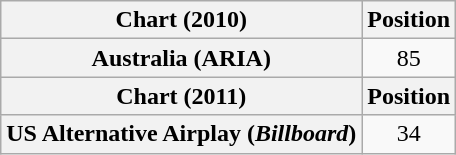<table class="wikitable plainrowheaders" sortable style="text-align:center">
<tr>
<th scope="col">Chart (2010)</th>
<th scope="col">Position</th>
</tr>
<tr>
<th scope="row">Australia (ARIA)</th>
<td>85</td>
</tr>
<tr>
<th scope="col">Chart (2011)</th>
<th scope="col">Position</th>
</tr>
<tr>
<th scope="row">US Alternative Airplay (<em>Billboard</em>)</th>
<td>34</td>
</tr>
</table>
